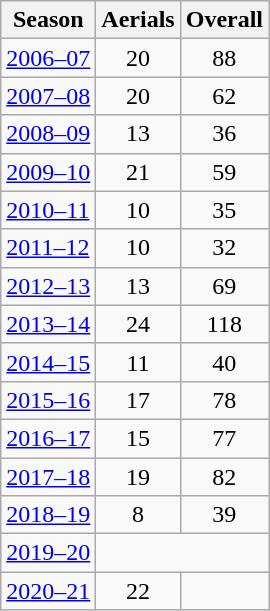<table class="wikitable sortable" style="text-align: center;">
<tr>
<th>Season</th>
<th>Aerials</th>
<th>Overall</th>
</tr>
<tr>
<td style="text-align:left;"><a href='#'>2006–07</a></td>
<td>20</td>
<td>88</td>
</tr>
<tr>
<td style="text-align:left;"><a href='#'>2007–08</a></td>
<td>20</td>
<td>62</td>
</tr>
<tr>
<td style="text-align:left;"><a href='#'>2008–09</a></td>
<td>13</td>
<td>36</td>
</tr>
<tr>
<td style="text-align:left;"><a href='#'>2009–10</a></td>
<td>21</td>
<td>59</td>
</tr>
<tr>
<td style="text-align:left;"><a href='#'>2010–11</a></td>
<td>10</td>
<td>35</td>
</tr>
<tr>
<td style="text-align:left;"><a href='#'>2011–12</a></td>
<td>10</td>
<td>32</td>
</tr>
<tr>
<td style="text-align:left;"><a href='#'>2012–13</a></td>
<td>13</td>
<td>69</td>
</tr>
<tr>
<td style="text-align:left;"><a href='#'>2013–14</a></td>
<td>24</td>
<td>118</td>
</tr>
<tr>
<td style="text-align:left;"><a href='#'>2014–15</a></td>
<td>11</td>
<td>40</td>
</tr>
<tr>
<td style="text-align:left;"><a href='#'>2015–16</a></td>
<td>17</td>
<td>78</td>
</tr>
<tr>
<td style="text-align:left;"><a href='#'>2016–17</a></td>
<td>15</td>
<td>77</td>
</tr>
<tr>
<td style="text-align:left;"><a href='#'>2017–18</a></td>
<td>19</td>
<td>82</td>
</tr>
<tr>
<td style="text-align:left;"><a href='#'>2018–19</a></td>
<td>8</td>
<td>39</td>
</tr>
<tr>
<td style="text-align:left;"><a href='#'>2019–20</a></td>
<td colspan="2"></td>
</tr>
<tr>
<td style="text-align:left;"><a href='#'>2020–21</a></td>
<td>22</td>
<td></td>
</tr>
</table>
